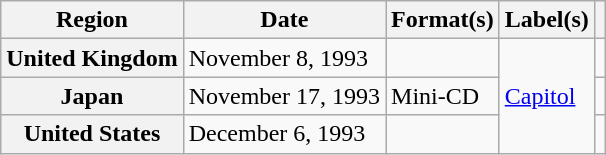<table class="wikitable plainrowheaders">
<tr>
<th scope="col">Region</th>
<th scope="col">Date</th>
<th scope="col">Format(s)</th>
<th scope="col">Label(s)</th>
<th scope="col"></th>
</tr>
<tr>
<th scope="row">United Kingdom</th>
<td>November 8, 1993</td>
<td></td>
<td rowspan="3"><a href='#'>Capitol</a></td>
<td></td>
</tr>
<tr>
<th scope="row">Japan</th>
<td>November 17, 1993</td>
<td>Mini-CD</td>
<td></td>
</tr>
<tr>
<th scope="row">United States</th>
<td>December 6, 1993</td>
<td></td>
<td></td>
</tr>
</table>
